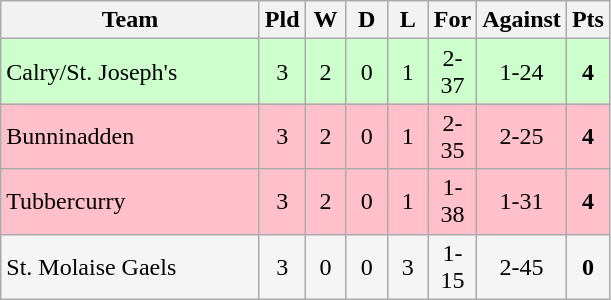<table class="wikitable">
<tr>
<th width=165>Team</th>
<th width=20>Pld</th>
<th width=20>W</th>
<th width=20>D</th>
<th width=20>L</th>
<th width=20>For</th>
<th width=20>Against</th>
<th width=20>Pts</th>
</tr>
<tr align=center style="background:#ccffcc;">
<td style="text-align:left;">Calry/St. Joseph's</td>
<td>3</td>
<td>2</td>
<td>0</td>
<td>1</td>
<td>2-37</td>
<td>1-24</td>
<td><strong>4</strong></td>
</tr>
<tr align=center style="background:pink;">
<td style="text-align:left;">Bunninadden</td>
<td>3</td>
<td>2</td>
<td>0</td>
<td>1</td>
<td>2-35</td>
<td>2-25</td>
<td><strong>4</strong></td>
</tr>
<tr align=center style="background:pink;">
<td style="text-align:left;">Tubbercurry</td>
<td>3</td>
<td>2</td>
<td>0</td>
<td>1</td>
<td>1-38</td>
<td>1-31</td>
<td><strong>4</strong></td>
</tr>
<tr align=center style="background:#f5f5f5;">
<td style="text-align:left;">St. Molaise Gaels</td>
<td>3</td>
<td>0</td>
<td>0</td>
<td>3</td>
<td>1-15</td>
<td>2-45</td>
<td><strong>0</strong></td>
</tr>
</table>
